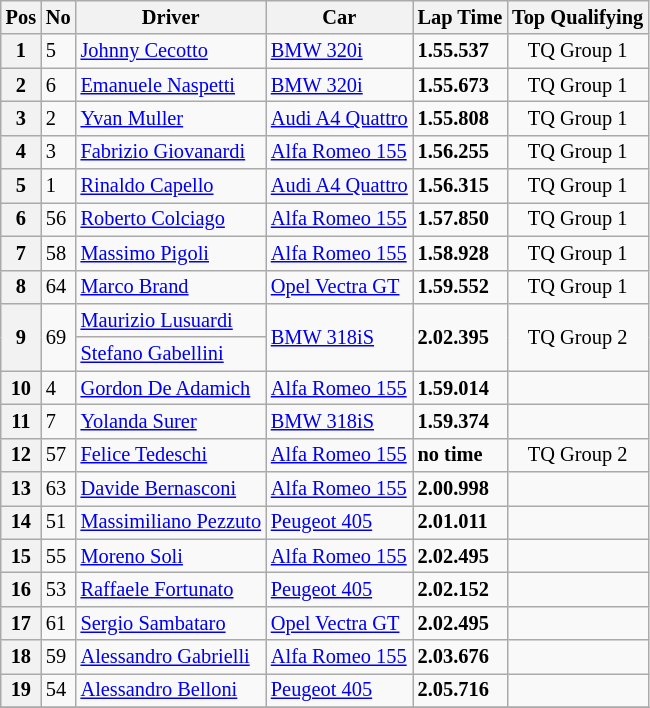<table class="wikitable" style="font-size: 85%;">
<tr>
<th>Pos</th>
<th>No</th>
<th>Driver</th>
<th>Car</th>
<th>Lap Time</th>
<th>Top Qualifying</th>
</tr>
<tr>
<th>1</th>
<td>5</td>
<td> <a href='#'>Johnny Cecotto</a></td>
<td><a href='#'>BMW 320i</a></td>
<td><strong>1.55.537</strong></td>
<td align=center>TQ Group 1</td>
</tr>
<tr>
<th>2</th>
<td>6</td>
<td> <a href='#'>Emanuele Naspetti</a></td>
<td><a href='#'>BMW 320i</a></td>
<td><strong>1.55.673</strong></td>
<td align=center>TQ Group 1</td>
</tr>
<tr>
<th>3</th>
<td>2</td>
<td> <a href='#'>Yvan Muller</a></td>
<td><a href='#'>Audi A4 Quattro</a></td>
<td><strong>1.55.808</strong></td>
<td align=center>TQ Group 1</td>
</tr>
<tr>
<th>4</th>
<td>3</td>
<td> <a href='#'>Fabrizio Giovanardi</a></td>
<td><a href='#'>Alfa Romeo 155</a></td>
<td><strong>1.56.255</strong></td>
<td align=center>TQ Group 1</td>
</tr>
<tr>
<th>5</th>
<td>1</td>
<td> <a href='#'>Rinaldo Capello</a></td>
<td><a href='#'>Audi A4 Quattro</a></td>
<td><strong>1.56.315</strong></td>
<td align=center>TQ Group 1</td>
</tr>
<tr>
<th>6</th>
<td>56</td>
<td> <a href='#'>Roberto Colciago</a></td>
<td><a href='#'>Alfa Romeo 155</a></td>
<td><strong>1.57.850</strong></td>
<td align=center>TQ Group 1</td>
</tr>
<tr>
<th>7</th>
<td>58</td>
<td> <a href='#'>Massimo Pigoli</a></td>
<td><a href='#'>Alfa Romeo 155</a></td>
<td><strong>1.58.928</strong></td>
<td align=center>TQ Group 1</td>
</tr>
<tr>
<th>8</th>
<td>64</td>
<td> <a href='#'>Marco Brand</a></td>
<td><a href='#'> Opel Vectra GT</a></td>
<td><strong>1.59.552</strong></td>
<td align=center>TQ Group 1</td>
</tr>
<tr>
<th rowspan=2>9</th>
<td rowspan=2>69</td>
<td> <a href='#'>Maurizio Lusuardi</a></td>
<td rowspan=2><a href='#'>BMW 318iS</a></td>
<td rowspan=2><strong>2.02.395</strong></td>
<td rowspan=2 align=center>TQ Group 2</td>
</tr>
<tr>
<td> <a href='#'>Stefano Gabellini</a></td>
</tr>
<tr>
<th>10</th>
<td>4</td>
<td> <a href='#'>Gordon De Adamich</a></td>
<td><a href='#'>Alfa Romeo 155</a></td>
<td><strong>1.59.014</strong></td>
<td></td>
</tr>
<tr>
<th>11</th>
<td>7</td>
<td> <a href='#'>Yolanda Surer</a></td>
<td><a href='#'>BMW 318iS</a></td>
<td><strong>1.59.374</strong></td>
<td></td>
</tr>
<tr>
<th>12</th>
<td>57</td>
<td> <a href='#'>Felice Tedeschi</a></td>
<td><a href='#'>Alfa Romeo 155</a></td>
<td><strong>no time</strong></td>
<td align=center>TQ Group 2</td>
</tr>
<tr>
<th>13</th>
<td>63</td>
<td> <a href='#'>Davide Bernasconi</a></td>
<td><a href='#'>Alfa Romeo 155</a></td>
<td><strong>2.00.998</strong></td>
<td></td>
</tr>
<tr>
<th>14</th>
<td>51</td>
<td> <a href='#'>Massimiliano Pezzuto</a></td>
<td><a href='#'>Peugeot 405</a></td>
<td><strong>2.01.011</strong></td>
<td></td>
</tr>
<tr>
<th>15</th>
<td>55</td>
<td> <a href='#'>Moreno Soli</a></td>
<td><a href='#'>Alfa Romeo 155</a></td>
<td><strong>2.02.495</strong></td>
<td></td>
</tr>
<tr>
<th>16</th>
<td>53</td>
<td> <a href='#'>Raffaele Fortunato</a></td>
<td><a href='#'>Peugeot 405</a></td>
<td><strong>2.02.152</strong></td>
<td></td>
</tr>
<tr>
<th>17</th>
<td>61</td>
<td> <a href='#'>Sergio Sambataro</a></td>
<td><a href='#'> Opel Vectra GT</a></td>
<td><strong>2.02.495</strong></td>
<td></td>
</tr>
<tr>
<th>18</th>
<td>59</td>
<td> <a href='#'>Alessandro Gabrielli</a></td>
<td><a href='#'>Alfa Romeo 155</a></td>
<td><strong>2.03.676</strong></td>
<td></td>
</tr>
<tr>
<th>19</th>
<td>54</td>
<td> <a href='#'>Alessandro Belloni</a></td>
<td><a href='#'>Peugeot 405</a></td>
<td><strong>2.05.716</strong></td>
<td></td>
</tr>
<tr>
</tr>
</table>
